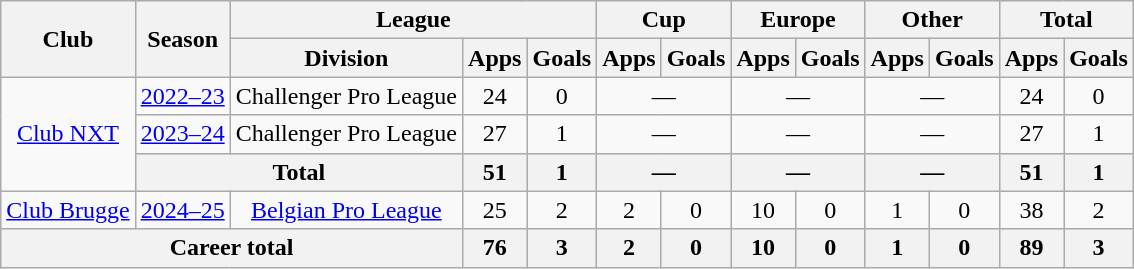<table class="wikitable" style="text-align:center">
<tr>
<th rowspan="2">Club</th>
<th rowspan="2">Season</th>
<th colspan="3">League</th>
<th colspan="2">Cup</th>
<th colspan="2">Europe</th>
<th colspan="2">Other</th>
<th colspan="2">Total</th>
</tr>
<tr>
<th>Division</th>
<th>Apps</th>
<th>Goals</th>
<th>Apps</th>
<th>Goals</th>
<th>Apps</th>
<th>Goals</th>
<th>Apps</th>
<th>Goals</th>
<th>Apps</th>
<th>Goals</th>
</tr>
<tr>
<td rowspan="3"><a href='#'>Club NXT</a></td>
<td><a href='#'>2022–23</a></td>
<td>Challenger Pro League</td>
<td>24</td>
<td>0</td>
<td colspan="2">—</td>
<td colspan="2">—</td>
<td colspan="2">—</td>
<td>24</td>
<td>0</td>
</tr>
<tr>
<td><a href='#'>2023–24</a></td>
<td>Challenger Pro League</td>
<td>27</td>
<td>1</td>
<td colspan="2">—</td>
<td colspan="2">—</td>
<td colspan="2">—</td>
<td>27</td>
<td>1</td>
</tr>
<tr>
<th colspan="2">Total</th>
<th>51</th>
<th>1</th>
<th colspan="2">—</th>
<th colspan="2">—</th>
<th colspan="2">—</th>
<th>51</th>
<th>1</th>
</tr>
<tr>
<td><a href='#'>Club Brugge</a></td>
<td><a href='#'>2024–25</a></td>
<td><a href='#'>Belgian Pro League</a></td>
<td>25</td>
<td>2</td>
<td>2</td>
<td>0</td>
<td>10</td>
<td>0</td>
<td>1</td>
<td>0</td>
<td>38</td>
<td>2</td>
</tr>
<tr>
<th colspan="3">Career total</th>
<th>76</th>
<th>3</th>
<th>2</th>
<th>0</th>
<th>10</th>
<th>0</th>
<th>1</th>
<th>0</th>
<th>89</th>
<th>3</th>
</tr>
</table>
